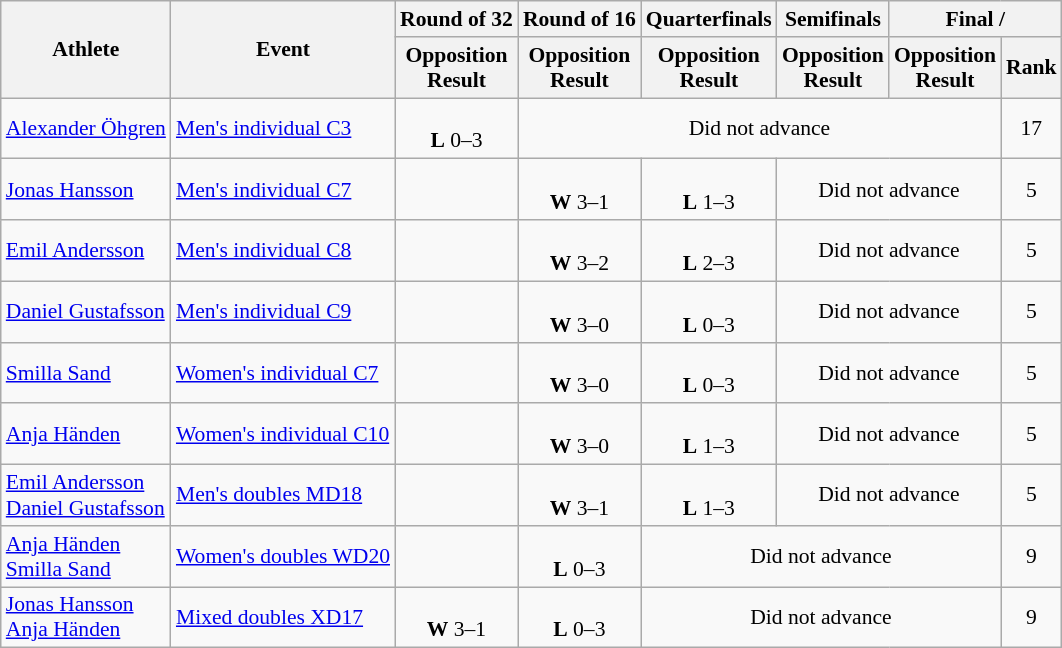<table class=wikitable style="font-size:90%">
<tr align=center>
<th rowspan="2">Athlete</th>
<th rowspan="2">Event</th>
<th>Round of 32</th>
<th>Round of 16</th>
<th>Quarterfinals</th>
<th>Semifinals</th>
<th colspan="2">Final / </th>
</tr>
<tr>
<th>Opposition<br>Result</th>
<th>Opposition<br>Result</th>
<th>Opposition<br>Result</th>
<th>Opposition<br>Result</th>
<th>Opposition<br>Result</th>
<th>Rank</th>
</tr>
<tr align=center>
<td align=left><a href='#'>Alexander Öhgren</a></td>
<td align=left><a href='#'>Men's individual C3</a></td>
<td><br><strong>L</strong> 0–3</td>
<td colspan=4>Did not advance</td>
<td>17</td>
</tr>
<tr align=center>
<td align=left><a href='#'>Jonas Hansson</a></td>
<td align=left><a href='#'>Men's individual C7</a></td>
<td></td>
<td><br><strong>W</strong> 3–1</td>
<td><br><strong>L</strong> 1–3</td>
<td colspan=2>Did not advance</td>
<td>5</td>
</tr>
<tr align=center>
<td align=left><a href='#'>Emil Andersson</a></td>
<td align=left><a href='#'>Men's individual C8</a></td>
<td></td>
<td> <br><strong>W</strong> 3–2</td>
<td><br><strong>L</strong> 2–3</td>
<td colspan=2>Did not advance</td>
<td>5</td>
</tr>
<tr align=center>
<td align=left><a href='#'>Daniel Gustafsson</a></td>
<td align=left><a href='#'>Men's individual C9</a></td>
<td></td>
<td><br><strong>W</strong> 3–0</td>
<td><br><strong>L</strong> 0–3</td>
<td colspan=2>Did not advance</td>
<td>5</td>
</tr>
<tr align=center>
<td align=left><a href='#'>Smilla Sand</a></td>
<td align=left><a href='#'>Women's individual C7</a></td>
<td></td>
<td><br><strong>W</strong> 3–0</td>
<td><br><strong>L</strong> 0–3</td>
<td colspan=2>Did not advance</td>
<td>5</td>
</tr>
<tr align=center>
<td align=left><a href='#'>Anja Händen</a></td>
<td align=left><a href='#'>Women's individual C10</a></td>
<td></td>
<td><br><strong>W</strong> 3–0</td>
<td><br><strong>L</strong> 1–3</td>
<td colspan=2>Did not advance</td>
<td>5</td>
</tr>
<tr align=center>
<td align=left><a href='#'>Emil Andersson</a><br><a href='#'>Daniel Gustafsson</a></td>
<td align=left><a href='#'>Men's doubles MD18</a></td>
<td></td>
<td><br><strong>W</strong> 3–1</td>
<td><br><strong>L</strong> 1–3</td>
<td colspan=2>Did not advance</td>
<td>5</td>
</tr>
<tr align=center>
<td align=left><a href='#'>Anja Händen</a><br><a href='#'>Smilla Sand</a></td>
<td align=left><a href='#'>Women's doubles WD20</a></td>
<td></td>
<td><br><strong>L</strong> 0–3</td>
<td colspan=3>Did not advance</td>
<td>9</td>
</tr>
<tr align=center>
<td align=left><a href='#'>Jonas Hansson</a><br><a href='#'>Anja Händen</a></td>
<td align=left><a href='#'>Mixed doubles XD17</a></td>
<td><br><strong>W</strong> 3–1</td>
<td><br><strong>L</strong> 0–3</td>
<td colspan=3>Did not advance</td>
<td>9</td>
</tr>
</table>
